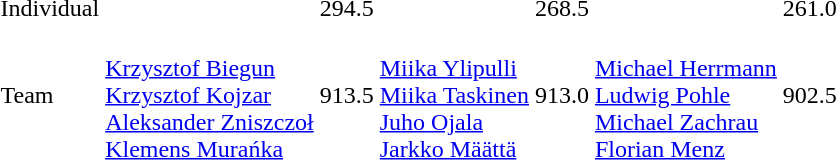<table>
<tr>
<td>Individual</td>
<td></td>
<td>294.5</td>
<td></td>
<td>268.5</td>
<td></td>
<td>261.0</td>
</tr>
<tr>
<td>Team</td>
<td><br><a href='#'>Krzysztof Biegun</a><br><a href='#'>Krzysztof Kojzar</a><br><a href='#'>Aleksander Zniszczoł</a><br><a href='#'>Klemens Murańka</a></td>
<td>913.5</td>
<td><br><a href='#'>Miika Ylipulli</a><br><a href='#'>Miika Taskinen</a><br><a href='#'>Juho Ojala</a><br><a href='#'>Jarkko Määttä</a></td>
<td>913.0</td>
<td><br><a href='#'>Michael Herrmann</a><br><a href='#'>Ludwig Pohle</a><br><a href='#'>Michael Zachrau</a><br><a href='#'>Florian Menz</a></td>
<td>902.5</td>
</tr>
</table>
